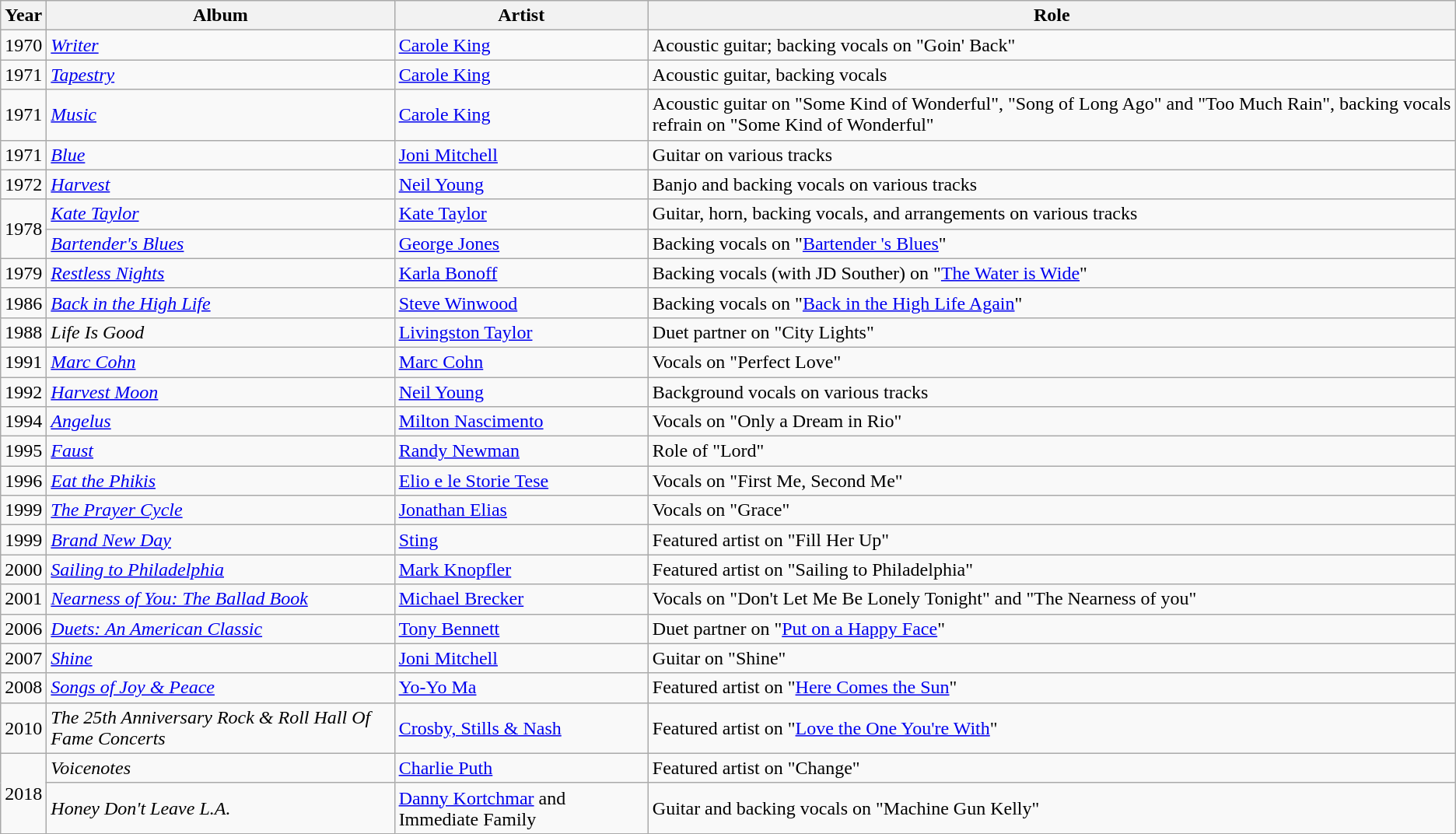<table class="wikitable">
<tr>
<th>Year</th>
<th>Album</th>
<th>Artist</th>
<th>Role</th>
</tr>
<tr>
<td>1970</td>
<td><em><a href='#'>Writer</a></em></td>
<td><a href='#'>Carole King</a></td>
<td>Acoustic guitar; backing vocals on "Goin' Back"</td>
</tr>
<tr>
<td>1971</td>
<td><em><a href='#'>Tapestry</a></em></td>
<td><a href='#'>Carole King</a></td>
<td>Acoustic guitar, backing vocals</td>
</tr>
<tr>
<td>1971</td>
<td><em><a href='#'>Music</a></em></td>
<td><a href='#'>Carole King</a></td>
<td>Acoustic guitar on "Some Kind of Wonderful", "Song of Long Ago" and "Too Much Rain", backing vocals refrain on "Some Kind of Wonderful"</td>
</tr>
<tr>
<td>1971</td>
<td><em><a href='#'>Blue</a></em></td>
<td><a href='#'>Joni Mitchell</a></td>
<td>Guitar on various tracks</td>
</tr>
<tr>
<td>1972</td>
<td><em><a href='#'>Harvest</a></em></td>
<td><a href='#'>Neil Young</a></td>
<td>Banjo and backing vocals on various tracks</td>
</tr>
<tr>
<td rowspan="2">1978</td>
<td><em><a href='#'>Kate Taylor</a></em></td>
<td><a href='#'>Kate Taylor</a></td>
<td>Guitar, horn, backing vocals, and arrangements on various tracks</td>
</tr>
<tr>
<td><em><a href='#'>Bartender's Blues</a></em></td>
<td><a href='#'>George Jones</a></td>
<td>Backing vocals on "<a href='#'>Bartender 's Blues</a>"</td>
</tr>
<tr>
<td>1979</td>
<td><em><a href='#'>Restless Nights</a></em></td>
<td><a href='#'>Karla Bonoff</a></td>
<td>Backing vocals (with JD Souther) on "<a href='#'>The Water is Wide</a>"</td>
</tr>
<tr>
<td>1986</td>
<td><em><a href='#'>Back in the High Life</a></em></td>
<td><a href='#'>Steve Winwood</a></td>
<td>Backing vocals on "<a href='#'>Back in the High Life Again</a>"</td>
</tr>
<tr>
<td>1988</td>
<td><em>Life Is Good</em></td>
<td><a href='#'>Livingston Taylor</a></td>
<td>Duet partner on "City Lights"</td>
</tr>
<tr>
<td>1991</td>
<td><em><a href='#'>Marc Cohn</a></em></td>
<td><a href='#'>Marc Cohn</a></td>
<td>Vocals on "Perfect Love"</td>
</tr>
<tr>
<td>1992</td>
<td><em><a href='#'>Harvest Moon</a></em></td>
<td><a href='#'>Neil Young</a></td>
<td>Background vocals on various tracks</td>
</tr>
<tr>
<td>1994</td>
<td><em><a href='#'>Angelus</a></em></td>
<td><a href='#'>Milton Nascimento</a></td>
<td>Vocals on "Only a Dream in Rio"</td>
</tr>
<tr>
<td>1995</td>
<td><em><a href='#'>Faust</a></em></td>
<td><a href='#'>Randy Newman</a></td>
<td>Role of "Lord"</td>
</tr>
<tr>
<td>1996</td>
<td><em><a href='#'>Eat the Phikis</a></em></td>
<td><a href='#'>Elio e le Storie Tese</a></td>
<td>Vocals on "First Me, Second Me"</td>
</tr>
<tr>
<td>1999</td>
<td><em><a href='#'>The Prayer Cycle</a></em></td>
<td><a href='#'>Jonathan Elias</a></td>
<td>Vocals on "Grace"</td>
</tr>
<tr>
<td>1999</td>
<td><em><a href='#'>Brand New Day</a></em></td>
<td><a href='#'>Sting</a></td>
<td>Featured artist on "Fill Her Up"</td>
</tr>
<tr>
<td>2000</td>
<td><em><a href='#'>Sailing to Philadelphia</a></em></td>
<td><a href='#'>Mark Knopfler</a></td>
<td>Featured artist on "Sailing to Philadelphia"</td>
</tr>
<tr>
<td>2001</td>
<td><em><a href='#'>Nearness of You: The Ballad Book</a></em></td>
<td><a href='#'>Michael Brecker</a></td>
<td>Vocals on "Don't Let Me Be Lonely Tonight" and "The Nearness of you"</td>
</tr>
<tr>
<td>2006</td>
<td><em><a href='#'>Duets: An American Classic</a></em></td>
<td><a href='#'>Tony Bennett</a></td>
<td>Duet partner on "<a href='#'>Put on a Happy Face</a>"</td>
</tr>
<tr>
<td>2007</td>
<td><em><a href='#'>Shine</a></em></td>
<td><a href='#'>Joni Mitchell</a></td>
<td>Guitar on "Shine"</td>
</tr>
<tr>
<td>2008</td>
<td><em><a href='#'>Songs of Joy & Peace</a></em></td>
<td><a href='#'>Yo-Yo Ma</a></td>
<td>Featured artist on "<a href='#'>Here Comes the Sun</a>"</td>
</tr>
<tr>
<td>2010</td>
<td><em>The 25th Anniversary Rock & Roll Hall Of Fame Concerts</em></td>
<td><a href='#'>Crosby, Stills & Nash</a></td>
<td>Featured artist on "<a href='#'>Love the One You're With</a>"</td>
</tr>
<tr>
<td rowspan="2">2018</td>
<td><em>Voicenotes</em></td>
<td><a href='#'>Charlie Puth</a></td>
<td>Featured artist on "Change"</td>
</tr>
<tr>
<td><em>Honey Don't Leave L.A.</em></td>
<td><a href='#'>Danny Kortchmar</a> and Immediate Family</td>
<td>Guitar and backing vocals on "Machine Gun Kelly"</td>
</tr>
</table>
